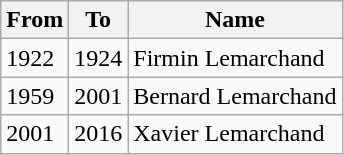<table class="wikitable">
<tr>
<th>From</th>
<th>To</th>
<th>Name</th>
</tr>
<tr>
<td>1922</td>
<td>1924</td>
<td>Firmin Lemarchand</td>
</tr>
<tr>
<td>1959</td>
<td>2001</td>
<td>Bernard Lemarchand</td>
</tr>
<tr>
<td>2001</td>
<td>2016</td>
<td>Xavier Lemarchand</td>
</tr>
</table>
